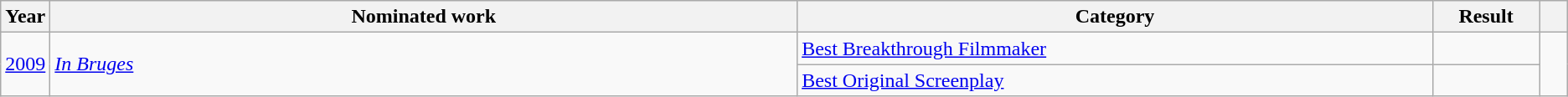<table class="wikitable">
<tr>
<th scope="col" style="width:1em;">Year</th>
<th scope="col" style="width:39em;">Nominated work</th>
<th scope="col" style="width:33em;">Category</th>
<th scope="col" style="width:5em;">Result</th>
<th scope="col" style="width:1em;"></th>
</tr>
<tr>
<td rowspan="2"><a href='#'>2009</a></td>
<td rowspan="2"><em><a href='#'>In Bruges</a></em></td>
<td><a href='#'>Best Breakthrough Filmmaker</a></td>
<td></td>
<td rowspan="2" style="text-align:center;"></td>
</tr>
<tr>
<td><a href='#'>Best Original Screenplay</a></td>
<td></td>
</tr>
</table>
